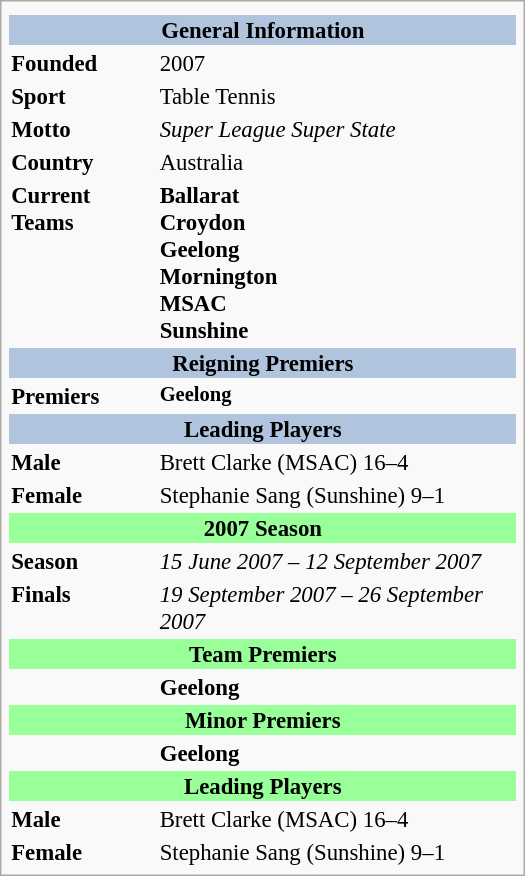<table class="infobox" style="width: 23em; font-size: 95%;">
<tr>
<td align="center" colspan="2"></td>
</tr>
<tr>
<th colspan="2" bgcolor="#b0c4de"><strong>General Information</strong></th>
</tr>
<tr style="vertical-align: top;">
<td><strong>Founded</strong></td>
<td>2007</td>
</tr>
<tr>
<td><strong>Sport</strong></td>
<td>Table Tennis</td>
</tr>
<tr>
<td><strong>Motto</strong></td>
<td><em>Super League Super State</em></td>
</tr>
<tr>
<td><strong>Country</strong></td>
<td> Australia</td>
</tr>
<tr>
<td><strong>Current Teams</strong></td>
<td><strong>Ballarat</strong><br><strong>Croydon</strong><br><strong>Geelong</strong><br><strong>Mornington</strong><br><strong>MSAC</strong><br><strong>Sunshine</strong></td>
</tr>
<tr>
<th colspan="2" bgcolor="#b0c4de"><strong>Reigning Premiers</strong></th>
</tr>
<tr style="vertical-align: top;">
<td><strong>Premiers</strong></td>
<td style="font-size:90%;"><strong>Geelong</strong></td>
</tr>
<tr>
<th colspan="2" bgcolor="#b0c4de"><strong>Leading Players</strong></th>
</tr>
<tr style="vertical-align: top;">
<td><strong>Male</strong></td>
<td>Brett Clarke (MSAC) 16–4</td>
</tr>
<tr>
<td><strong>Female</strong></td>
<td>Stephanie Sang (Sunshine) 9–1</td>
</tr>
<tr>
<th colspan="2" bgcolor="#99FF99"><strong>2007 Season</strong></th>
</tr>
<tr style="vertical-align: top;">
<td><strong>Season</strong></td>
<td><em>15 June 2007 – 12 September 2007</em></td>
</tr>
<tr>
<td><strong>Finals</strong></td>
<td><em>19 September 2007 – 26 September 2007</em></td>
</tr>
<tr>
<th colspan="2" bgcolor="#99FF99"><strong>Team Premiers</strong></th>
</tr>
<tr>
<td align="center"></td>
<td><strong>Geelong</strong></td>
</tr>
<tr>
<th colspan="2" bgcolor="#99FF99"><strong>Minor Premiers</strong></th>
</tr>
<tr>
<td align="center"></td>
<td><strong>Geelong</strong></td>
</tr>
<tr>
<th colspan="2" bgcolor="#99FF99"><strong>Leading Players</strong></th>
</tr>
<tr>
<td><strong>Male</strong></td>
<td>Brett Clarke (MSAC) 16–4</td>
</tr>
<tr>
<td><strong>Female</strong></td>
<td>Stephanie Sang (Sunshine) 9–1</td>
</tr>
</table>
